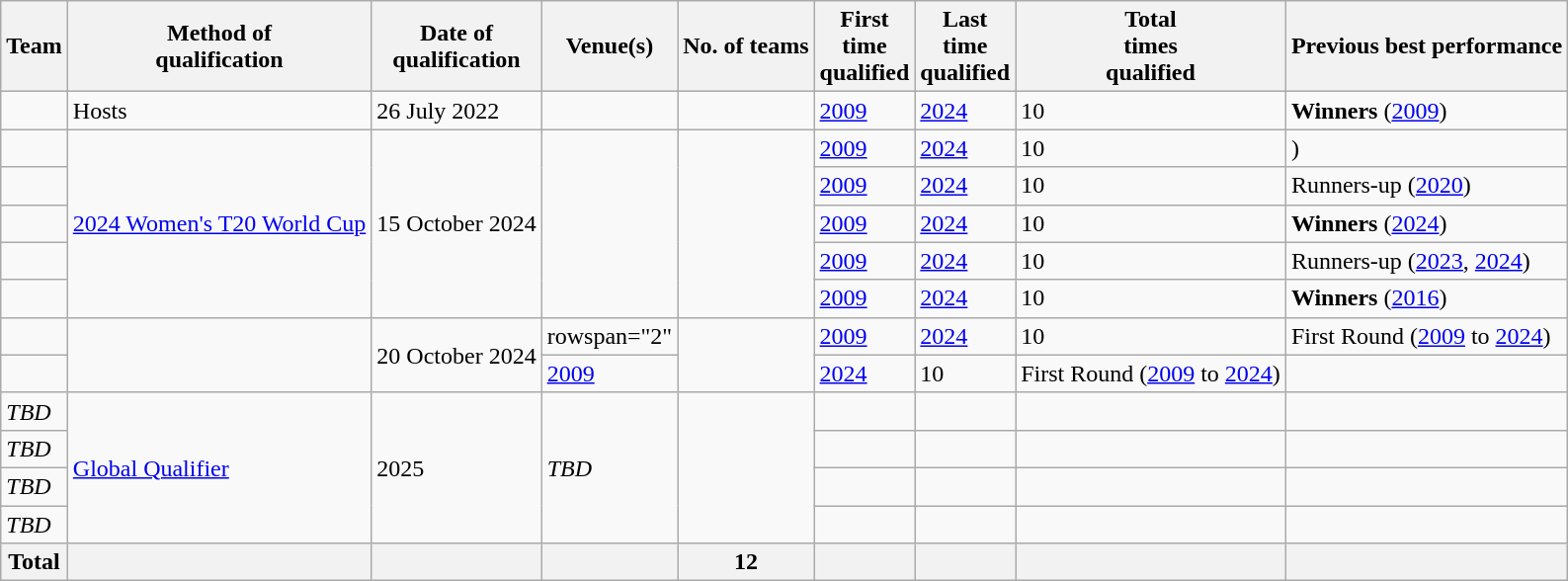<table class="wikitable sortable" style="text-align:left">
<tr>
<th>Team</th>
<th>Method of<br>qualification</th>
<th>Date of<br>qualification</th>
<th>Venue(s)</th>
<th>No. of teams</th>
<th>First<br>time<br>qualified</th>
<th>Last<br>time<br>qualified</th>
<th>Total<br>times<br>qualified</th>
<th>Previous best performance</th>
</tr>
<tr>
<td></td>
<td>Hosts</td>
<td>26 July 2022</td>
<td></td>
<td><strong></strong></td>
<td><a href='#'>2009</a></td>
<td><a href='#'>2024</a></td>
<td>10</td>
<td><strong>Winners</strong> (<a href='#'>2009</a>)</td>
</tr>
<tr>
<td></td>
<td rowspan="5"><a href='#'>2024 Women's T20 World Cup</a></td>
<td rowspan="5">15 October 2024</td>
<td rowspan="5"></td>
<td rowspan="5"><strong></strong></td>
<td><a href='#'>2009</a></td>
<td><a href='#'>2024</a></td>
<td>10</td>
<td>)</td>
</tr>
<tr>
<td></td>
<td><a href='#'>2009</a></td>
<td><a href='#'>2024</a></td>
<td>10</td>
<td>Runners-up (<a href='#'>2020</a>)</td>
</tr>
<tr>
<td></td>
<td><a href='#'>2009</a></td>
<td><a href='#'>2024</a></td>
<td>10</td>
<td><strong>Winners</strong> (<a href='#'>2024</a>)</td>
</tr>
<tr>
<td></td>
<td><a href='#'>2009</a></td>
<td><a href='#'>2024</a></td>
<td>10</td>
<td>Runners-up (<a href='#'>2023</a>, <a href='#'>2024</a>)</td>
</tr>
<tr>
<td></td>
<td><a href='#'>2009</a></td>
<td><a href='#'>2024</a></td>
<td>10</td>
<td><strong>Winners</strong> (<a href='#'>2016</a>)</td>
</tr>
<tr>
<td></td>
<td rowspan="2"></td>
<td rowspan="2">20 October 2024</td>
<td>rowspan="2" </td>
<td rowspan="2"><strong></strong></td>
<td><a href='#'>2009</a></td>
<td><a href='#'>2024</a></td>
<td>10</td>
<td>First Round (<a href='#'>2009</a> to <a href='#'>2024</a>)</td>
</tr>
<tr>
<td></td>
<td><a href='#'>2009</a></td>
<td><a href='#'>2024</a></td>
<td>10</td>
<td>First Round (<a href='#'>2009</a> to <a href='#'>2024</a>)</td>
</tr>
<tr>
<td> <em>TBD</em></td>
<td rowspan="4"><a href='#'>Global Qualifier</a></td>
<td rowspan="4">2025</td>
<td rowspan="4"> <em>TBD</em></td>
<td rowspan="4"><strong></strong></td>
<td></td>
<td></td>
<td></td>
<td></td>
</tr>
<tr>
<td> <em>TBD</em></td>
<td></td>
<td></td>
<td></td>
<td></td>
</tr>
<tr>
<td> <em>TBD</em></td>
<td></td>
<td></td>
<td></td>
<td></td>
</tr>
<tr>
<td> <em>TBD</em></td>
<td></td>
<td></td>
<td></td>
<td></td>
</tr>
<tr>
<th>Total</th>
<th></th>
<th></th>
<th></th>
<th>12</th>
<th></th>
<th></th>
<th></th>
<th></th>
</tr>
</table>
